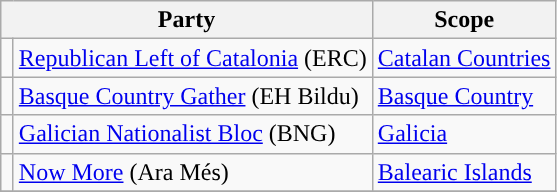<table class="wikitable" style="text-align:left;">
<tr>
<th colspan="2">Party</th>
<th>Scope</th>
</tr>
<tr>
<td width="1"></td>
<td><a href='#'>Republican Left of Catalonia</a> (ERC)</td>
<td><a href='#'>Catalan Countries</a></td>
</tr>
<tr>
<td></td>
<td><a href='#'>Basque Country Gather</a> (EH Bildu)</td>
<td><a href='#'>Basque Country</a></td>
</tr>
<tr>
<td></td>
<td><a href='#'>Galician Nationalist Bloc</a> (BNG)</td>
<td><a href='#'>Galicia</a></td>
</tr>
<tr>
<td></td>
<td><a href='#'>Now More</a> (Ara Més)</td>
<td><a href='#'>Balearic Islands</a></td>
</tr>
<tr>
</tr>
</table>
